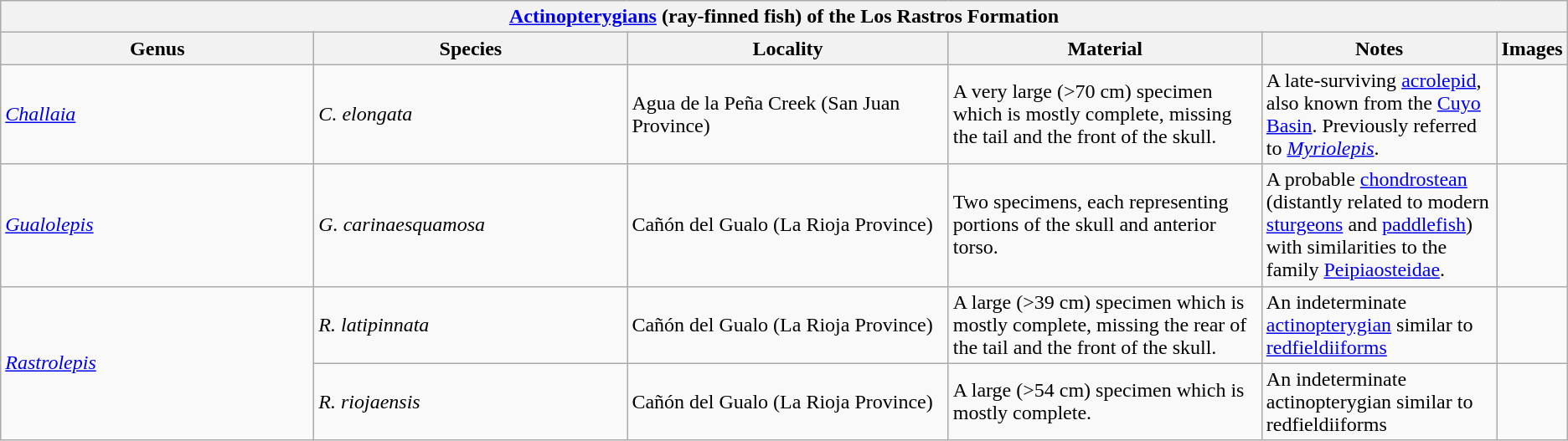<table class="wikitable" align="center">
<tr>
<th colspan="6" align="center"><a href='#'>Actinopterygians</a> (ray-finned fish) of the Los Rastros Formation</th>
</tr>
<tr>
<th width="20%">Genus</th>
<th width="20%">Species</th>
<th>Locality</th>
<th width="20%">Material</th>
<th width="15%">Notes</th>
<th>Images</th>
</tr>
<tr>
<td><em><a href='#'>Challaia</a></em></td>
<td><em>C. elongata</em></td>
<td>Agua de la Peña Creek (San Juan Province)</td>
<td>A very large (>70 cm) specimen which is mostly complete, missing the tail and the front of the skull.</td>
<td>A late-surviving <a href='#'>acrolepid</a>, also known from the <a href='#'>Cuyo Basin</a>. Previously referred to <em><a href='#'>Myriolepis</a></em>.</td>
<td></td>
</tr>
<tr>
<td><em><a href='#'>Gualolepis</a></em></td>
<td><em>G. carinaesquamosa</em></td>
<td>Cañón del Gualo (La Rioja Province)</td>
<td>Two specimens, each representing portions of the skull and anterior torso.</td>
<td>A probable <a href='#'>chondrostean</a> (distantly related to modern <a href='#'>sturgeons</a> and <a href='#'>paddlefish</a>) with similarities to the family <a href='#'>Peipiaosteidae</a>.</td>
<td></td>
</tr>
<tr>
<td rowspan="2"><em><a href='#'>Rastrolepis</a></em></td>
<td><em>R. latipinnata</em></td>
<td>Cañón del Gualo (La Rioja Province)</td>
<td>A large (>39 cm) specimen which is mostly complete, missing the rear of the tail and the front of the skull.</td>
<td>An indeterminate <a href='#'>actinopterygian</a> similar to <a href='#'>redfieldiiforms</a></td>
<td></td>
</tr>
<tr>
<td><em>R. riojaensis</em></td>
<td>Cañón del Gualo (La Rioja Province)</td>
<td>A large (>54 cm) specimen which is mostly complete.</td>
<td>An indeterminate actinopterygian similar to redfieldiiforms</td>
<td></td>
</tr>
</table>
